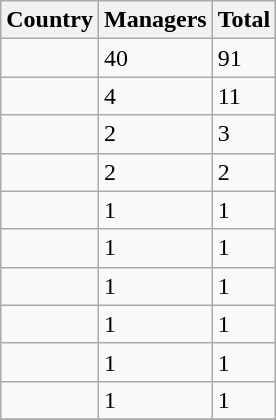<table class="sortable wikitable">
<tr>
<th>Country</th>
<th>Managers</th>
<th>Total</th>
</tr>
<tr>
<td></td>
<td>40</td>
<td>91</td>
</tr>
<tr>
<td></td>
<td>4</td>
<td>11</td>
</tr>
<tr>
<td></td>
<td>2</td>
<td>3</td>
</tr>
<tr>
<td></td>
<td>2</td>
<td>2</td>
</tr>
<tr>
<td></td>
<td>1</td>
<td>1</td>
</tr>
<tr>
<td></td>
<td>1</td>
<td>1</td>
</tr>
<tr>
<td></td>
<td>1</td>
<td>1</td>
</tr>
<tr>
<td></td>
<td>1</td>
<td>1</td>
</tr>
<tr>
<td></td>
<td>1</td>
<td>1</td>
</tr>
<tr>
<td></td>
<td>1</td>
<td>1</td>
</tr>
<tr>
</tr>
</table>
